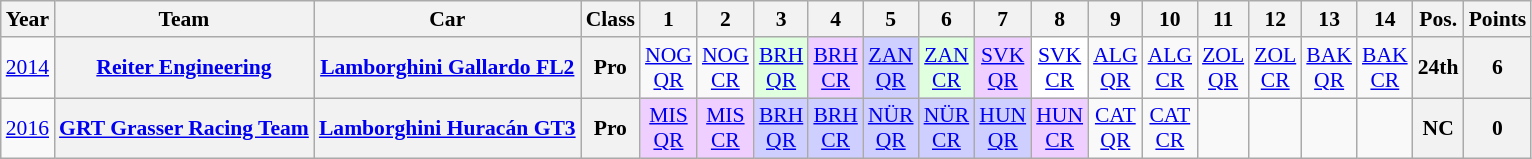<table class="wikitable" border="1" style="text-align:center; font-size:90%;">
<tr>
<th>Year</th>
<th>Team</th>
<th>Car</th>
<th>Class</th>
<th>1</th>
<th>2</th>
<th>3</th>
<th>4</th>
<th>5</th>
<th>6</th>
<th>7</th>
<th>8</th>
<th>9</th>
<th>10</th>
<th>11</th>
<th>12</th>
<th>13</th>
<th>14</th>
<th>Pos.</th>
<th>Points</th>
</tr>
<tr>
<td><a href='#'>2014</a></td>
<th><a href='#'>Reiter Engineering</a></th>
<th><a href='#'>Lamborghini Gallardo FL2</a></th>
<th>Pro</th>
<td><a href='#'>NOG<br>QR</a></td>
<td><a href='#'>NOG<br>CR</a></td>
<td style="background:#DFFFDF;"><a href='#'>BRH<br>QR</a><br></td>
<td style="background:#EFCFFF;"><a href='#'>BRH<br>CR</a><br></td>
<td style="background:#CFCFFF;"><a href='#'>ZAN<br>QR</a><br></td>
<td style="background:#DFFFDF;"><a href='#'>ZAN<br>CR</a><br></td>
<td style="background:#EFCFFF;"><a href='#'>SVK<br>QR</a><br></td>
<td style="background:#FFFFFF;"><a href='#'>SVK<br>CR</a><br></td>
<td><a href='#'>ALG<br>QR</a></td>
<td><a href='#'>ALG<br>CR</a></td>
<td><a href='#'>ZOL<br>QR</a></td>
<td><a href='#'>ZOL<br>CR</a></td>
<td><a href='#'>BAK<br>QR</a></td>
<td><a href='#'>BAK<br>CR</a></td>
<th>24th</th>
<th>6</th>
</tr>
<tr>
<td><a href='#'>2016</a></td>
<th><a href='#'>GRT Grasser Racing Team</a></th>
<th><a href='#'>Lamborghini Huracán GT3</a></th>
<th>Pro</th>
<td style="background:#EFCFFF;"><a href='#'>MIS<br>QR</a><br></td>
<td style="background:#EFCFFF;"><a href='#'>MIS<br>CR</a><br></td>
<td style="background:#CFCFFF;"><a href='#'>BRH<br>QR</a><br></td>
<td style="background:#CFCFFF;"><a href='#'>BRH<br>CR</a><br></td>
<td style="background:#CFCFFF;"><a href='#'>NÜR<br>QR</a><br></td>
<td style="background:#CFCFFF;"><a href='#'>NÜR<br>CR</a><br></td>
<td style="background:#CFCFFF;"><a href='#'>HUN<br>QR</a><br></td>
<td style="background:#EFCFFF;"><a href='#'>HUN<br>CR</a><br></td>
<td><a href='#'>CAT<br>QR</a></td>
<td><a href='#'>CAT<br>CR</a></td>
<td></td>
<td></td>
<td></td>
<td></td>
<th>NC</th>
<th>0</th>
</tr>
</table>
